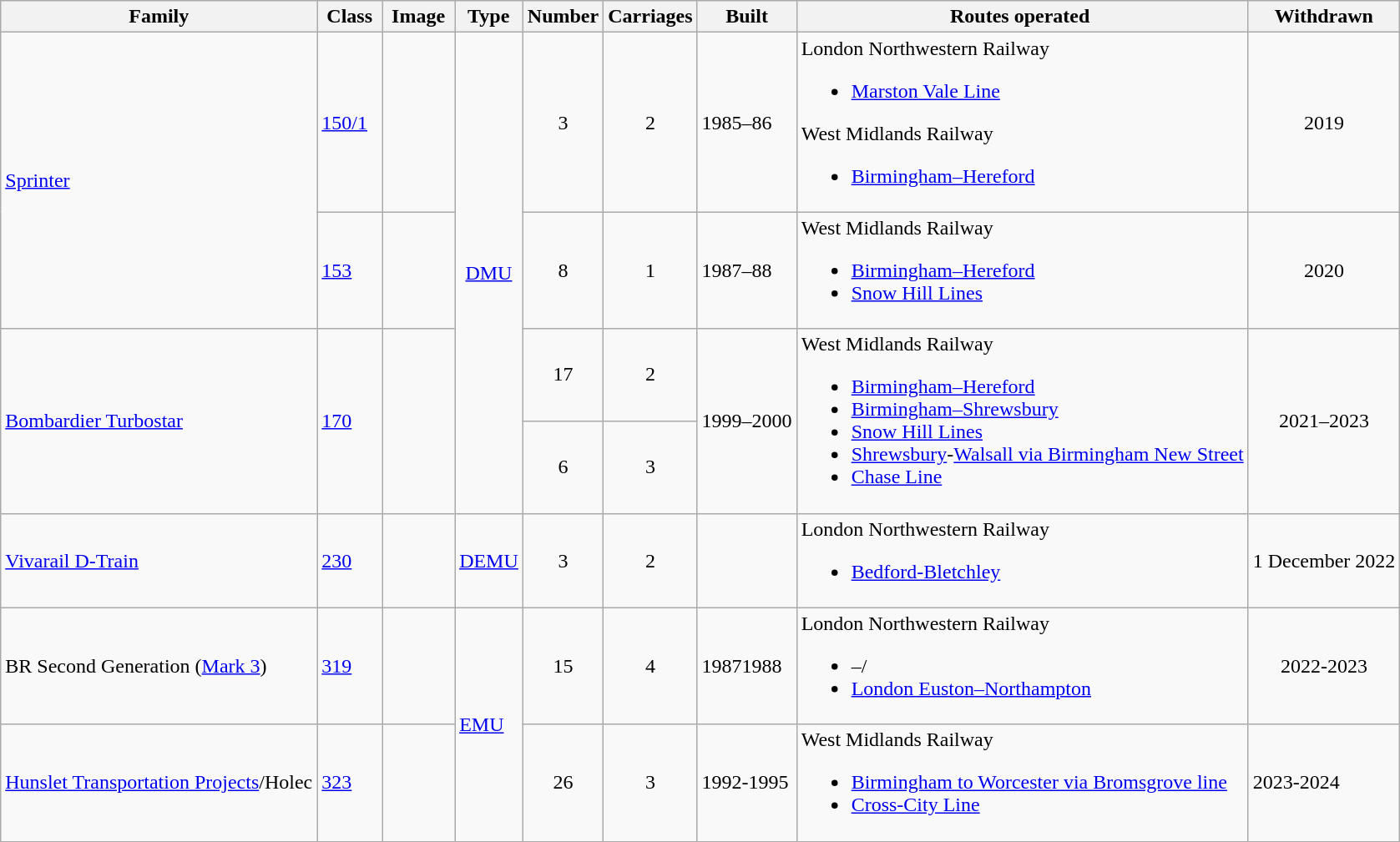<table class="wikitable">
<tr ---- bgcolor="#f9f9f9">
<th> Family </th>
<th> Class </th>
<th> Image </th>
<th> Type </th>
<th>Number</th>
<th>Carriages</th>
<th> Built </th>
<th>Routes operated </th>
<th> Withdrawn </th>
</tr>
<tr>
<td rowspan="2"><a href='#'>Sprinter</a></td>
<td><a href='#'>150/1</a></td>
<td style="text-align:center;"></td>
<td rowspan="4" style="text-align:center;"><a href='#'>DMU</a></td>
<td style="text-align:center;">3</td>
<td style="text-align:center;">2</td>
<td>1985–86</td>
<td>London Northwestern Railway<br><ul><li><a href='#'>Marston Vale Line</a></li></ul>West Midlands Railway<ul><li><a href='#'>Birmingham–Hereford</a></li></ul></td>
<td style="text-align:center;">2019</td>
</tr>
<tr>
<td><a href='#'>153</a></td>
<td style="text-align:center;"></td>
<td style="text-align:center;">8</td>
<td style="text-align:center;">1</td>
<td>1987–88</td>
<td>West Midlands Railway<br><ul><li><a href='#'>Birmingham–Hereford</a></li><li><a href='#'>Snow Hill Lines</a></li></ul></td>
<td style="text-align:center;">2020</td>
</tr>
<tr>
<td rowspan="2"><a href='#'>Bombardier Turbostar</a></td>
<td rowspan="2"><a href='#'>170</a></td>
<td rowspan="2" style="text-align:center;"></td>
<td style="text-align:center;">17</td>
<td style="text-align:center;">2</td>
<td rowspan="2">1999–2000</td>
<td rowspan="2">West Midlands Railway<br><ul><li><a href='#'>Birmingham–Hereford</a></li><li><a href='#'>Birmingham–Shrewsbury</a></li><li><a href='#'>Snow Hill Lines</a></li><li><a href='#'>Shrewsbury</a>-<a href='#'>Walsall via Birmingham New Street</a></li><li><a href='#'>Chase Line</a></li></ul></td>
<td rowspan="2" style="text-align:center;">2021–2023</td>
</tr>
<tr>
<td style="text-align:center;">6</td>
<td style="text-align:center;">3</td>
</tr>
<tr>
<td><a href='#'>Vivarail D-Train</a></td>
<td><a href='#'>230</a></td>
<td></td>
<td style="text-align:center;"><a href='#'>DEMU</a></td>
<td style="text-align:center;">3</td>
<td style="text-align:center;">2</td>
<td style="text-align:center;"></td>
<td>London Northwestern Railway<br><ul><li><a href='#'>Bedford-Bletchley</a></li></ul></td>
<td>1 December 2022</td>
</tr>
<tr>
<td>BR Second Generation (<a href='#'>Mark 3</a>)</td>
<td><a href='#'>319</a></td>
<td></td>
<td rowspan="2"><a href='#'>EMU</a></td>
<td style="text-align:center;">15</td>
<td style="text-align:center;">4</td>
<td>19871988</td>
<td>London Northwestern Railway<br><ul><li>–/</li><li><a href='#'>London Euston–Northampton</a></li></ul></td>
<td style="text-align:center;">2022-2023</td>
</tr>
<tr>
<td><a href='#'>Hunslet Transportation Projects</a>/Holec</td>
<td><a href='#'>323</a></td>
<td></td>
<td style="text-align:center;">26</td>
<td style="text-align:center;">3</td>
<td>1992-1995</td>
<td>West Midlands Railway<br><ul><li><a href='#'>Birmingham to Worcester via Bromsgrove line</a></li><li><a href='#'>Cross-City Line</a></li></ul></td>
<td>2023-2024</td>
</tr>
</table>
